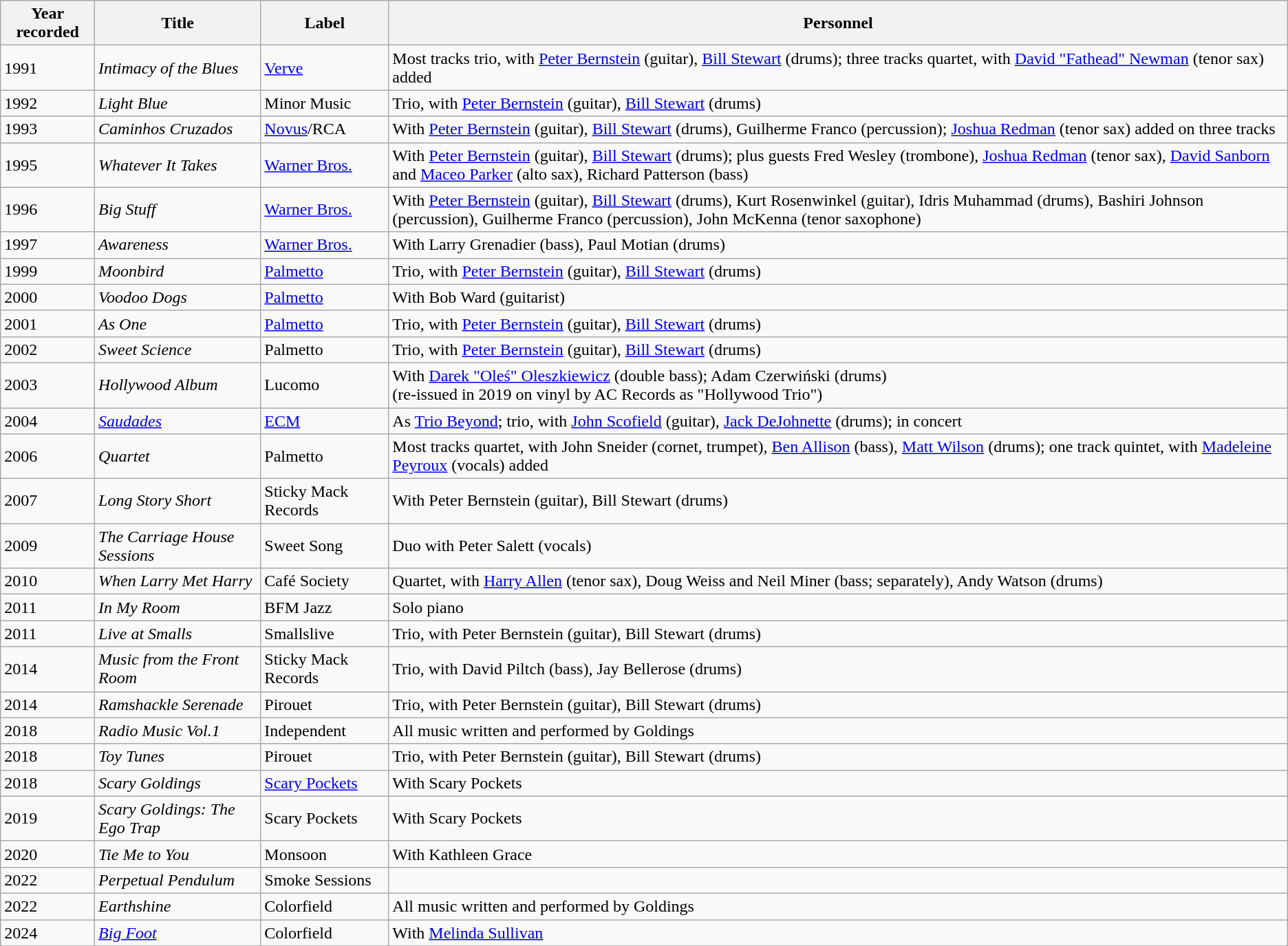<table class="wikitable sortable">
<tr>
<th>Year recorded</th>
<th>Title</th>
<th>Label</th>
<th>Personnel</th>
</tr>
<tr>
<td>1991</td>
<td><em>Intimacy of the Blues</em></td>
<td><a href='#'>Verve</a></td>
<td>Most tracks trio, with <a href='#'>Peter Bernstein</a> (guitar), <a href='#'>Bill Stewart</a> (drums); three tracks quartet, with <a href='#'>David "Fathead" Newman</a> (tenor sax) added</td>
</tr>
<tr>
<td>1992</td>
<td><em>Light Blue</em></td>
<td>Minor Music</td>
<td>Trio, with <a href='#'>Peter Bernstein</a> (guitar), <a href='#'>Bill Stewart</a> (drums)</td>
</tr>
<tr>
<td>1993</td>
<td><em>Caminhos Cruzados</em></td>
<td><a href='#'>Novus</a>/RCA</td>
<td>With <a href='#'>Peter Bernstein</a> (guitar), <a href='#'>Bill Stewart</a> (drums), Guilherme Franco (percussion); <a href='#'>Joshua Redman</a> (tenor sax) added on three tracks</td>
</tr>
<tr>
<td>1995</td>
<td><em>Whatever It Takes</em></td>
<td><a href='#'>Warner Bros.</a></td>
<td>With <a href='#'>Peter Bernstein</a> (guitar), <a href='#'>Bill Stewart</a> (drums); plus guests Fred Wesley (trombone), <a href='#'>Joshua Redman</a> (tenor sax), <a href='#'>David Sanborn</a> and <a href='#'>Maceo Parker</a> (alto sax), Richard Patterson (bass)</td>
</tr>
<tr>
<td>1996</td>
<td><em>Big Stuff</em></td>
<td><a href='#'>Warner Bros.</a></td>
<td>With <a href='#'>Peter Bernstein</a> (guitar), <a href='#'>Bill Stewart</a> (drums), Kurt Rosenwinkel (guitar), Idris Muhammad (drums), Bashiri Johnson (percussion), Guilherme Franco (percussion), John McKenna (tenor saxophone)</td>
</tr>
<tr>
<td>1997</td>
<td><em>Awareness</em></td>
<td><a href='#'>Warner Bros.</a></td>
<td>With Larry Grenadier (bass), Paul Motian (drums)</td>
</tr>
<tr>
<td>1999</td>
<td><em>Moonbird</em></td>
<td><a href='#'>Palmetto</a></td>
<td>Trio, with <a href='#'>Peter Bernstein</a> (guitar), <a href='#'>Bill Stewart</a> (drums)</td>
</tr>
<tr>
<td>2000</td>
<td><em>Voodoo Dogs</em></td>
<td><a href='#'>Palmetto</a></td>
<td>With Bob Ward (guitarist)</td>
</tr>
<tr>
<td>2001</td>
<td><em>As One</em></td>
<td><a href='#'>Palmetto</a></td>
<td>Trio, with <a href='#'>Peter Bernstein</a> (guitar), <a href='#'>Bill Stewart</a> (drums)</td>
</tr>
<tr>
<td>2002</td>
<td><em>Sweet Science</em></td>
<td>Palmetto</td>
<td>Trio, with <a href='#'>Peter Bernstein</a> (guitar), <a href='#'>Bill Stewart</a> (drums)</td>
</tr>
<tr>
<td>2003</td>
<td><em>Hollywood Album</em></td>
<td>Lucomo</td>
<td>With <a href='#'>Darek "Oleś" Oleszkiewicz</a> (double bass); Adam Czerwiński (drums)<br>(re-issued in 2019 on vinyl by AC Records as "Hollywood Trio")</td>
</tr>
<tr>
<td>2004</td>
<td><em><a href='#'>Saudades</a></em></td>
<td><a href='#'>ECM</a></td>
<td>As <a href='#'>Trio Beyond</a>; trio, with <a href='#'>John Scofield</a> (guitar), <a href='#'>Jack DeJohnette</a> (drums); in concert</td>
</tr>
<tr>
<td>2006</td>
<td><em>Quartet</em></td>
<td>Palmetto</td>
<td>Most tracks quartet, with John Sneider (cornet, trumpet), <a href='#'>Ben Allison</a> (bass), <a href='#'>Matt Wilson</a> (drums); one track quintet, with <a href='#'>Madeleine Peyroux</a> (vocals) added</td>
</tr>
<tr>
<td>2007</td>
<td><em>Long Story Short</em></td>
<td>Sticky Mack Records</td>
<td>With Peter Bernstein (guitar), Bill Stewart (drums)</td>
</tr>
<tr>
<td>2009</td>
<td><em>The Carriage House Sessions</em></td>
<td>Sweet Song</td>
<td>Duo with Peter Salett (vocals)</td>
</tr>
<tr>
<td>2010</td>
<td><em>When Larry Met Harry</em></td>
<td>Café Society</td>
<td>Quartet, with <a href='#'>Harry Allen</a> (tenor sax), Doug Weiss and Neil Miner (bass; separately), Andy Watson (drums)</td>
</tr>
<tr>
<td>2011</td>
<td><em>In My Room</em></td>
<td>BFM Jazz</td>
<td>Solo piano</td>
</tr>
<tr>
<td>2011</td>
<td><em>Live at Smalls</em></td>
<td>Smallslive</td>
<td>Trio, with Peter Bernstein (guitar), Bill Stewart (drums)</td>
</tr>
<tr>
<td>2014</td>
<td><em>Music from the Front Room</em></td>
<td>Sticky Mack Records</td>
<td>Trio, with David Piltch (bass), Jay Bellerose (drums)</td>
</tr>
<tr>
<td>2014</td>
<td><em>Ramshackle Serenade</em></td>
<td>Pirouet</td>
<td>Trio, with Peter Bernstein (guitar), Bill Stewart (drums)</td>
</tr>
<tr>
<td>2018</td>
<td><em>Radio Music Vol.1</em></td>
<td>Independent</td>
<td>All music written and performed by Goldings</td>
</tr>
<tr>
<td>2018</td>
<td><em>Toy Tunes</em></td>
<td>Pirouet</td>
<td>Trio, with Peter Bernstein (guitar), Bill Stewart (drums)</td>
</tr>
<tr>
<td>2018</td>
<td><em>Scary Goldings</em></td>
<td><a href='#'>Scary Pockets</a></td>
<td>With Scary Pockets</td>
</tr>
<tr>
<td>2019</td>
<td><em>Scary Goldings: The Ego Trap</em></td>
<td>Scary Pockets</td>
<td>With Scary Pockets</td>
</tr>
<tr>
<td>2020</td>
<td><em>Tie Me to You</em></td>
<td>Monsoon</td>
<td>With Kathleen Grace</td>
</tr>
<tr>
<td>2022</td>
<td><em>Perpetual Pendulum</em></td>
<td>Smoke Sessions</td>
<td></td>
</tr>
<tr>
<td>2022</td>
<td><em>Earthshine</em></td>
<td>Colorfield</td>
<td>All music written and performed by Goldings</td>
</tr>
<tr>
<td>2024</td>
<td><a href='#'><em>Big Foot</em></a></td>
<td>Colorfield</td>
<td>With <a href='#'>Melinda Sullivan</a></td>
</tr>
</table>
